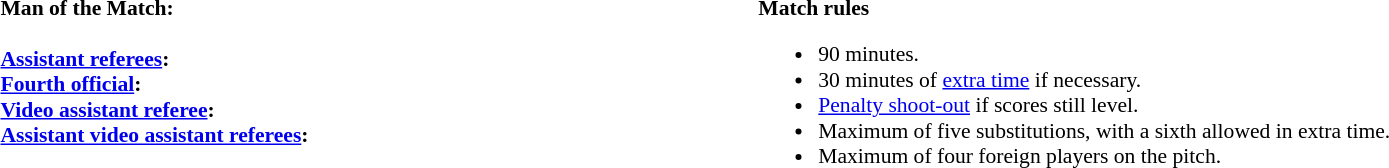<table style="width:100%; font-size:90%;">
<tr>
<td style="width:40%; vertical-align:top;"><br><strong>Man of the Match:</strong>
<br><br>
<strong><a href='#'>Assistant referees</a>:</strong>
<br><strong><a href='#'>Fourth official</a>:</strong>
<br><strong><a href='#'>Video assistant referee</a>:</strong>
<br><strong><a href='#'>Assistant video assistant referees</a>:</strong></td>
<td style="width:60%; vertical-align:top;"><br><strong>Match rules</strong><ul><li>90 minutes.</li><li>30 minutes of <a href='#'>extra time</a> if necessary.</li><li><a href='#'>Penalty shoot-out</a> if scores still level.</li><li>Maximum of five substitutions, with a sixth allowed in extra time.</li><li>Maximum of four foreign players on the pitch.</li></ul></td>
</tr>
</table>
